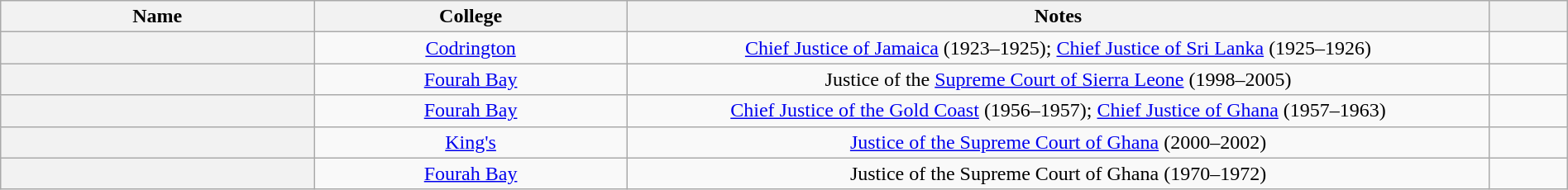<table class="wikitable sortable" style="width:100%">
<tr>
<th width="20%">Name</th>
<th width="20%">College</th>
<th width="55%">Notes</th>
<th width="5%"></th>
</tr>
<tr valign="top">
<th scope=row></th>
<td align="center"><a href='#'>Codrington</a></td>
<td align="center"><a href='#'>Chief Justice of Jamaica</a> (1923–1925); <a href='#'>Chief Justice of Sri Lanka</a> (1925–1926)</td>
<td align="center"></td>
</tr>
<tr valign="top">
<th scope=row></th>
<td align="center"><a href='#'>Fourah Bay</a></td>
<td align="center">Justice of the <a href='#'>Supreme Court of Sierra Leone</a> (1998–2005)</td>
<td align="center"></td>
</tr>
<tr valign="top">
<th scope=row></th>
<td align="center"><a href='#'>Fourah Bay</a></td>
<td align="center"><a href='#'>Chief Justice of the Gold Coast</a> (1956–1957); <a href='#'>Chief Justice of Ghana</a> (1957–1963)</td>
<td align="center"></td>
</tr>
<tr valign="top">
<th scope=row></th>
<td align="center"><a href='#'>King's</a></td>
<td align="center"><a href='#'>Justice of the Supreme Court of Ghana</a> (2000–2002)</td>
<td align="center"></td>
</tr>
<tr valign="top">
<th scope=row></th>
<td align="center"><a href='#'>Fourah Bay</a></td>
<td align="center">Justice of the Supreme Court of Ghana (1970–1972)</td>
<td align="center"></td>
</tr>
</table>
